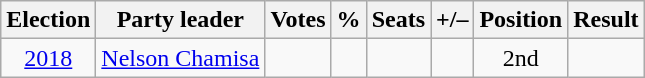<table class=wikitable style=text-align:center>
<tr>
<th>Election</th>
<th>Party leader</th>
<th>Votes</th>
<th>%</th>
<th>Seats</th>
<th>+/–</th>
<th>Position</th>
<th>Result</th>
</tr>
<tr>
<td><a href='#'>2018</a></td>
<td><a href='#'>Nelson Chamisa</a></td>
<td></td>
<td></td>
<td></td>
<td></td>
<td> 2nd</td>
<td></td>
</tr>
</table>
